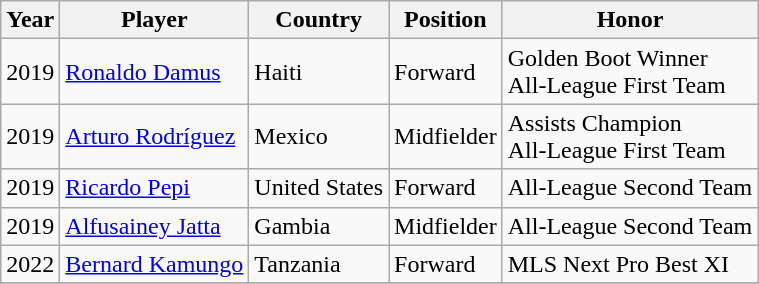<table class="wikitable">
<tr>
<th>Year</th>
<th>Player</th>
<th>Country</th>
<th>Position</th>
<th>Honor</th>
</tr>
<tr>
<td>2019</td>
<td><a href='#'>Ronaldo Damus</a></td>
<td> Haiti</td>
<td>Forward</td>
<td>Golden Boot Winner<br>All-League First Team</td>
</tr>
<tr>
<td>2019</td>
<td><a href='#'>Arturo Rodríguez</a></td>
<td> Mexico</td>
<td>Midfielder</td>
<td>Assists Champion<br>All-League First Team</td>
</tr>
<tr>
<td>2019</td>
<td><a href='#'>Ricardo Pepi</a></td>
<td> United States</td>
<td>Forward</td>
<td>All-League Second Team</td>
</tr>
<tr>
<td>2019</td>
<td><a href='#'>Alfusainey Jatta</a></td>
<td> Gambia</td>
<td>Midfielder</td>
<td>All-League Second Team</td>
</tr>
<tr>
<td>2022</td>
<td><a href='#'>Bernard Kamungo</a></td>
<td> Tanzania</td>
<td>Forward</td>
<td>MLS Next Pro Best XI</td>
</tr>
<tr>
</tr>
</table>
